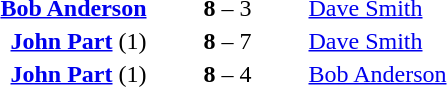<table style="text-align:center">
<tr>
<th width=200></th>
<th width=100></th>
<th width=200></th>
</tr>
<tr>
<td align=right><strong><a href='#'>Bob Anderson</a></strong> </td>
<td><strong>8</strong> – 3</td>
<td align=left> <a href='#'>Dave Smith</a></td>
</tr>
<tr>
<td align=right><strong><a href='#'>John Part</a></strong> (1) </td>
<td><strong>8</strong> – 7</td>
<td align=left> <a href='#'>Dave Smith</a></td>
</tr>
<tr>
<td align=right><strong><a href='#'>John Part</a></strong> (1) </td>
<td><strong>8</strong> – 4</td>
<td align=left> <a href='#'>Bob Anderson</a></td>
</tr>
</table>
